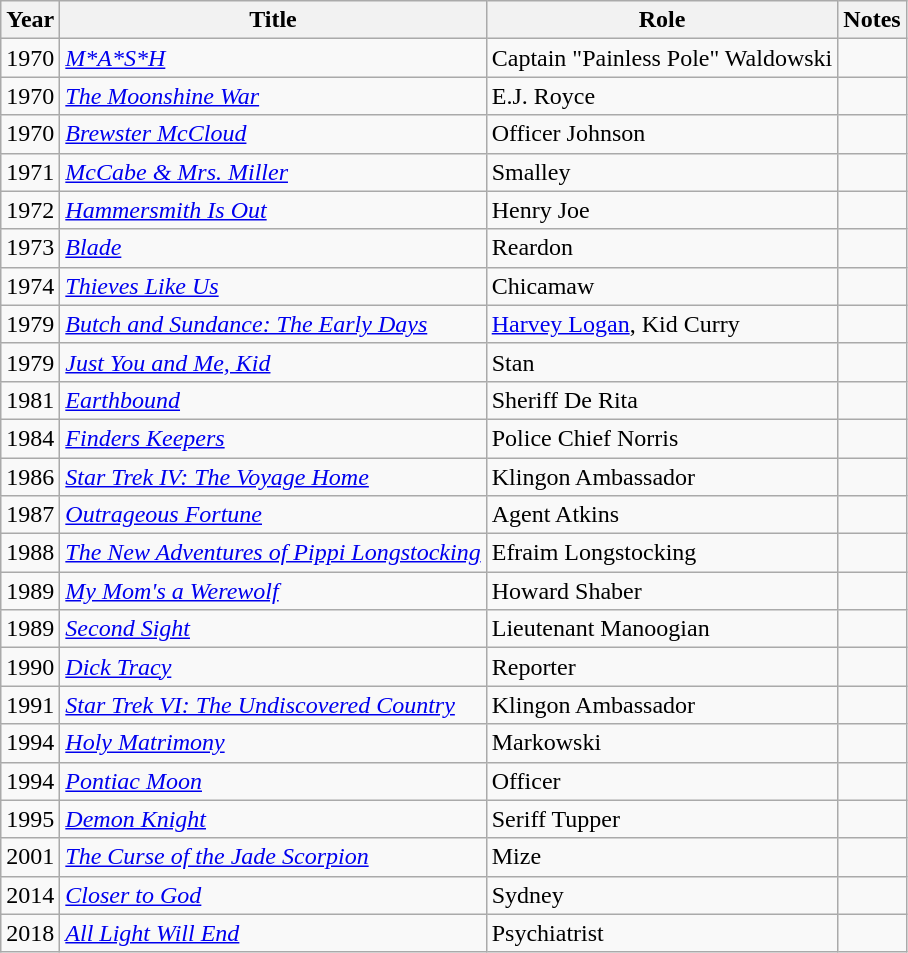<table class="wikitable sortable">
<tr>
<th>Year</th>
<th>Title</th>
<th>Role</th>
<th>Notes</th>
</tr>
<tr>
<td>1970</td>
<td><em><a href='#'>M*A*S*H</a></em></td>
<td>Captain "Painless Pole" Waldowski</td>
<td></td>
</tr>
<tr>
<td>1970</td>
<td><em><a href='#'>The Moonshine War</a></em></td>
<td>E.J. Royce</td>
<td></td>
</tr>
<tr>
<td>1970</td>
<td><em><a href='#'>Brewster McCloud</a></em></td>
<td>Officer Johnson</td>
<td></td>
</tr>
<tr>
<td>1971</td>
<td><em><a href='#'>McCabe & Mrs. Miller</a></em></td>
<td>Smalley</td>
<td></td>
</tr>
<tr>
<td>1972</td>
<td><em><a href='#'>Hammersmith Is Out</a></em></td>
<td>Henry Joe</td>
<td></td>
</tr>
<tr>
<td>1973</td>
<td><em><a href='#'>Blade</a></em></td>
<td>Reardon</td>
<td></td>
</tr>
<tr>
<td>1974</td>
<td><em><a href='#'>Thieves Like Us</a></em></td>
<td>Chicamaw</td>
<td></td>
</tr>
<tr>
<td>1979</td>
<td><em><a href='#'>Butch and Sundance: The Early Days</a></em></td>
<td><a href='#'>Harvey Logan</a>, Kid Curry</td>
<td></td>
</tr>
<tr>
<td>1979</td>
<td><em><a href='#'>Just You and Me, Kid</a></em></td>
<td>Stan</td>
<td></td>
</tr>
<tr>
<td>1981</td>
<td><em><a href='#'>Earthbound</a></em></td>
<td>Sheriff De Rita</td>
<td></td>
</tr>
<tr>
<td>1984</td>
<td><em><a href='#'>Finders Keepers</a></em></td>
<td>Police Chief Norris</td>
<td></td>
</tr>
<tr>
<td>1986</td>
<td><em><a href='#'>Star Trek IV: The Voyage Home</a></em></td>
<td>Klingon Ambassador</td>
<td></td>
</tr>
<tr>
<td>1987</td>
<td><em><a href='#'>Outrageous Fortune</a></em></td>
<td>Agent Atkins</td>
<td></td>
</tr>
<tr>
<td>1988</td>
<td><em><a href='#'>The New Adventures of Pippi Longstocking</a></em></td>
<td>Efraim Longstocking</td>
<td></td>
</tr>
<tr>
<td>1989</td>
<td><em><a href='#'>My Mom's a Werewolf</a></em></td>
<td>Howard Shaber</td>
<td></td>
</tr>
<tr>
<td>1989</td>
<td><em><a href='#'>Second Sight</a></em></td>
<td>Lieutenant Manoogian</td>
<td></td>
</tr>
<tr>
<td>1990</td>
<td><em><a href='#'>Dick Tracy</a></em></td>
<td>Reporter</td>
<td></td>
</tr>
<tr>
<td>1991</td>
<td><em><a href='#'>Star Trek VI: The Undiscovered Country</a></em></td>
<td>Klingon Ambassador</td>
<td></td>
</tr>
<tr>
<td>1994</td>
<td><em><a href='#'>Holy Matrimony</a></em></td>
<td>Markowski</td>
<td></td>
</tr>
<tr>
<td>1994</td>
<td><em><a href='#'>Pontiac Moon</a></em></td>
<td>Officer</td>
<td></td>
</tr>
<tr>
<td>1995</td>
<td><em><a href='#'>Demon Knight</a></em></td>
<td>Seriff Tupper</td>
<td></td>
</tr>
<tr>
<td>2001</td>
<td><em><a href='#'>The Curse of the Jade Scorpion</a></em></td>
<td>Mize</td>
<td></td>
</tr>
<tr>
<td>2014</td>
<td><em><a href='#'>Closer to God</a></em></td>
<td>Sydney</td>
<td></td>
</tr>
<tr>
<td>2018</td>
<td><em><a href='#'>All Light Will End</a></em></td>
<td>Psychiatrist</td>
<td></td>
</tr>
</table>
